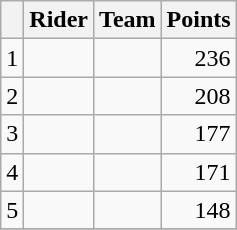<table class="wikitable">
<tr>
<th></th>
<th>Rider</th>
<th>Team</th>
<th>Points</th>
</tr>
<tr>
<td>1</td>
<td> </td>
<td></td>
<td align=right>236</td>
</tr>
<tr>
<td>2</td>
<td> </td>
<td></td>
<td align=right>208</td>
</tr>
<tr>
<td>3</td>
<td></td>
<td></td>
<td align=right>177</td>
</tr>
<tr>
<td>4</td>
<td> </td>
<td></td>
<td align=right>171</td>
</tr>
<tr>
<td>5</td>
<td></td>
<td></td>
<td align=right>148</td>
</tr>
<tr>
</tr>
</table>
